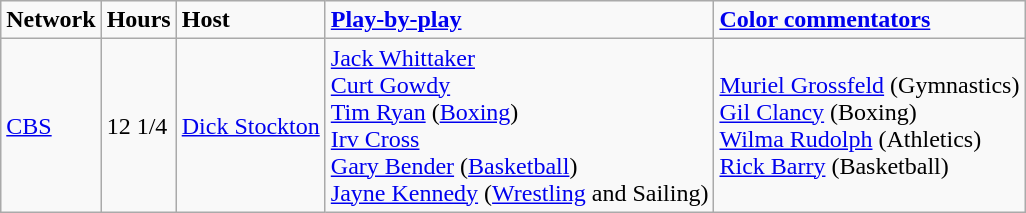<table class=wikitable>
<tr>
<td><strong>Network</strong></td>
<td><strong>Hours</strong></td>
<td><strong>Host</strong></td>
<td><strong><a href='#'>Play-by-play</a></strong></td>
<td><strong><a href='#'>Color commentators</a></strong></td>
</tr>
<tr>
<td><a href='#'>CBS</a></td>
<td>12 1/4</td>
<td><a href='#'>Dick Stockton</a></td>
<td><a href='#'>Jack Whittaker</a><br><a href='#'>Curt Gowdy</a><br><a href='#'>Tim Ryan</a> (<a href='#'>Boxing</a>)<br><a href='#'>Irv Cross</a><br><a href='#'>Gary Bender</a> (<a href='#'>Basketball</a>)<br><a href='#'>Jayne Kennedy</a> (<a href='#'>Wrestling</a> and Sailing)</td>
<td><a href='#'>Muriel Grossfeld</a> (Gymnastics)<br><a href='#'>Gil Clancy</a> (Boxing)<br><a href='#'>Wilma Rudolph</a> (Athletics)<br><a href='#'>Rick Barry</a> (Basketball)</td>
</tr>
</table>
